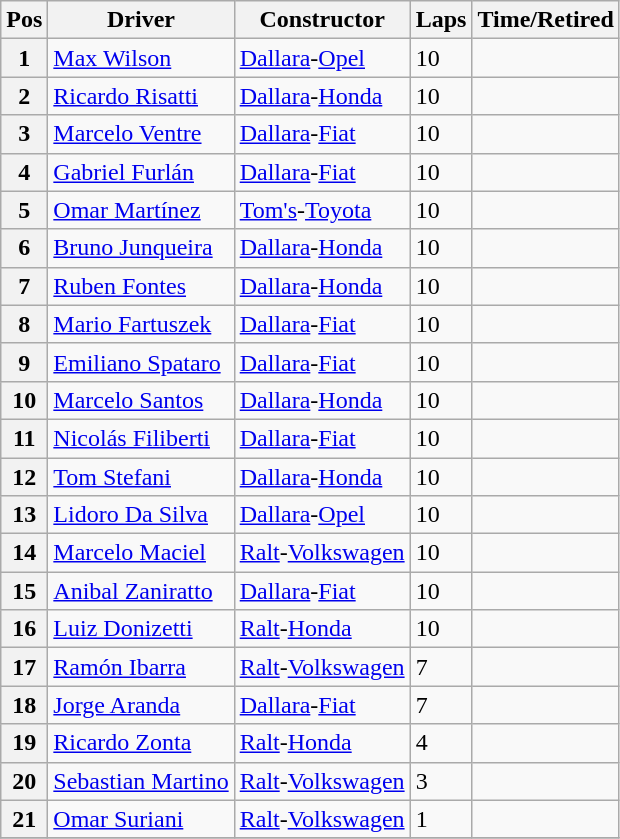<table class="wikitable">
<tr>
<th>Pos</th>
<th>Driver</th>
<th>Constructor</th>
<th>Laps</th>
<th>Time/Retired</th>
</tr>
<tr>
<th>1</th>
<td> <a href='#'>Max Wilson</a></td>
<td><a href='#'>Dallara</a>-<a href='#'>Opel</a></td>
<td>10</td>
<td></td>
</tr>
<tr>
<th>2</th>
<td> <a href='#'>Ricardo Risatti</a></td>
<td><a href='#'>Dallara</a>-<a href='#'>Honda</a></td>
<td>10</td>
<td></td>
</tr>
<tr>
<th>3</th>
<td> <a href='#'>Marcelo Ventre</a></td>
<td><a href='#'>Dallara</a>-<a href='#'>Fiat</a></td>
<td>10</td>
<td></td>
</tr>
<tr>
<th>4</th>
<td> <a href='#'>Gabriel Furlán</a></td>
<td><a href='#'>Dallara</a>-<a href='#'>Fiat</a></td>
<td>10</td>
<td></td>
</tr>
<tr>
<th>5</th>
<td> <a href='#'>Omar Martínez</a></td>
<td><a href='#'>Tom's</a>-<a href='#'>Toyota</a></td>
<td>10</td>
<td></td>
</tr>
<tr>
<th>6</th>
<td> <a href='#'>Bruno Junqueira</a></td>
<td><a href='#'>Dallara</a>-<a href='#'>Honda</a></td>
<td>10</td>
<td></td>
</tr>
<tr>
<th>7</th>
<td> <a href='#'>Ruben Fontes</a></td>
<td><a href='#'>Dallara</a>-<a href='#'>Honda</a></td>
<td>10</td>
<td></td>
</tr>
<tr>
<th>8</th>
<td> <a href='#'>Mario Fartuszek</a></td>
<td><a href='#'>Dallara</a>-<a href='#'>Fiat</a></td>
<td>10</td>
<td></td>
</tr>
<tr>
<th>9</th>
<td> <a href='#'>Emiliano Spataro</a></td>
<td><a href='#'>Dallara</a>-<a href='#'>Fiat</a></td>
<td>10</td>
<td></td>
</tr>
<tr>
<th>10</th>
<td> <a href='#'>Marcelo Santos</a></td>
<td><a href='#'>Dallara</a>-<a href='#'>Honda</a></td>
<td>10</td>
<td></td>
</tr>
<tr>
<th>11</th>
<td> <a href='#'>Nicolás Filiberti</a></td>
<td><a href='#'>Dallara</a>-<a href='#'>Fiat</a></td>
<td>10</td>
<td></td>
</tr>
<tr>
<th>12</th>
<td> <a href='#'>Tom Stefani</a></td>
<td><a href='#'>Dallara</a>-<a href='#'>Honda</a></td>
<td>10</td>
<td></td>
</tr>
<tr>
<th>13</th>
<td> <a href='#'>Lidoro Da Silva</a></td>
<td><a href='#'>Dallara</a>-<a href='#'>Opel</a></td>
<td>10</td>
<td></td>
</tr>
<tr>
<th>14</th>
<td> <a href='#'>Marcelo Maciel</a></td>
<td><a href='#'>Ralt</a>-<a href='#'>Volkswagen</a></td>
<td>10</td>
<td></td>
</tr>
<tr>
<th>15</th>
<td> <a href='#'>Anibal Zaniratto</a></td>
<td><a href='#'>Dallara</a>-<a href='#'>Fiat</a></td>
<td>10</td>
<td></td>
</tr>
<tr>
<th>16</th>
<td> <a href='#'>Luiz Donizetti</a></td>
<td><a href='#'>Ralt</a>-<a href='#'>Honda</a></td>
<td>10</td>
<td></td>
</tr>
<tr>
<th>17</th>
<td> <a href='#'>Ramón Ibarra</a></td>
<td><a href='#'>Ralt</a>-<a href='#'>Volkswagen</a></td>
<td>7</td>
<td></td>
</tr>
<tr>
<th>18</th>
<td> <a href='#'>Jorge Aranda</a></td>
<td><a href='#'>Dallara</a>-<a href='#'>Fiat</a></td>
<td>7</td>
<td></td>
</tr>
<tr>
<th>19</th>
<td> <a href='#'>Ricardo Zonta</a></td>
<td><a href='#'>Ralt</a>-<a href='#'>Honda</a></td>
<td>4</td>
<td></td>
</tr>
<tr>
<th>20</th>
<td> <a href='#'>Sebastian Martino</a></td>
<td><a href='#'>Ralt</a>-<a href='#'>Volkswagen</a></td>
<td>3</td>
<td></td>
</tr>
<tr>
<th>21</th>
<td> <a href='#'>Omar Suriani</a></td>
<td><a href='#'>Ralt</a>-<a href='#'>Volkswagen</a></td>
<td>1</td>
<td></td>
</tr>
<tr>
</tr>
</table>
